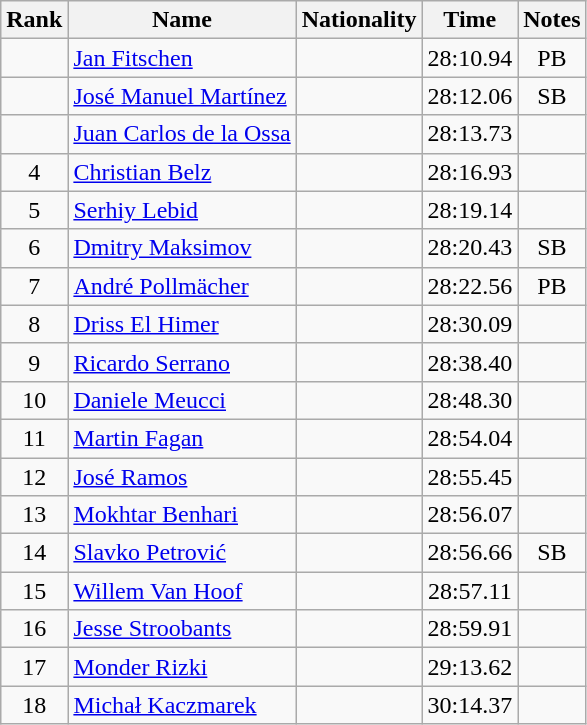<table class="wikitable sortable" style="text-align:center">
<tr>
<th>Rank</th>
<th>Name</th>
<th>Nationality</th>
<th>Time</th>
<th>Notes</th>
</tr>
<tr>
<td></td>
<td align=left><a href='#'>Jan Fitschen</a></td>
<td align=left></td>
<td>28:10.94</td>
<td>PB</td>
</tr>
<tr>
<td></td>
<td align=left><a href='#'>José Manuel Martínez</a></td>
<td align=left></td>
<td>28:12.06</td>
<td>SB</td>
</tr>
<tr>
<td></td>
<td align=left><a href='#'>Juan Carlos de la Ossa</a></td>
<td align=left></td>
<td>28:13.73</td>
<td></td>
</tr>
<tr>
<td>4</td>
<td align=left><a href='#'>Christian Belz</a></td>
<td align=left></td>
<td>28:16.93</td>
<td></td>
</tr>
<tr>
<td>5</td>
<td align=left><a href='#'>Serhiy Lebid</a></td>
<td align=left></td>
<td>28:19.14</td>
<td></td>
</tr>
<tr>
<td>6</td>
<td align=left><a href='#'>Dmitry Maksimov</a></td>
<td align=left></td>
<td>28:20.43</td>
<td>SB</td>
</tr>
<tr>
<td>7</td>
<td align=left><a href='#'>André Pollmächer</a></td>
<td align=left></td>
<td>28:22.56</td>
<td>PB</td>
</tr>
<tr>
<td>8</td>
<td align=left><a href='#'>Driss El Himer</a></td>
<td align=left></td>
<td>28:30.09</td>
<td></td>
</tr>
<tr>
<td>9</td>
<td align=left><a href='#'>Ricardo Serrano</a></td>
<td align=left></td>
<td>28:38.40</td>
<td></td>
</tr>
<tr>
<td>10</td>
<td align=left><a href='#'>Daniele Meucci</a></td>
<td align=left></td>
<td>28:48.30</td>
<td></td>
</tr>
<tr>
<td>11</td>
<td align=left><a href='#'>Martin Fagan</a></td>
<td align=left></td>
<td>28:54.04</td>
<td></td>
</tr>
<tr>
<td>12</td>
<td align=left><a href='#'>José Ramos</a></td>
<td align=left></td>
<td>28:55.45</td>
<td></td>
</tr>
<tr>
<td>13</td>
<td align=left><a href='#'>Mokhtar Benhari</a></td>
<td align=left></td>
<td>28:56.07</td>
<td></td>
</tr>
<tr>
<td>14</td>
<td align=left><a href='#'>Slavko Petrović</a></td>
<td align=left></td>
<td>28:56.66</td>
<td>SB</td>
</tr>
<tr>
<td>15</td>
<td align=left><a href='#'>Willem Van Hoof</a></td>
<td align=left></td>
<td>28:57.11</td>
<td></td>
</tr>
<tr>
<td>16</td>
<td align=left><a href='#'>Jesse Stroobants</a></td>
<td align=left></td>
<td>28:59.91</td>
<td></td>
</tr>
<tr>
<td>17</td>
<td align=left><a href='#'>Monder Rizki</a></td>
<td align=left></td>
<td>29:13.62</td>
<td></td>
</tr>
<tr>
<td>18</td>
<td align=left><a href='#'>Michał Kaczmarek</a></td>
<td align=left></td>
<td>30:14.37</td>
<td></td>
</tr>
</table>
